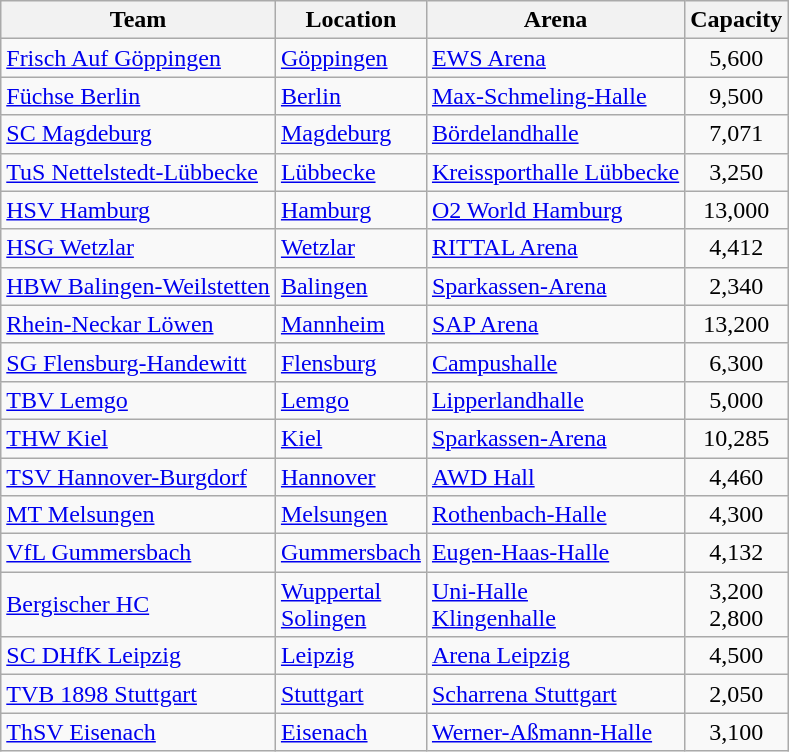<table class="wikitable sortable" style="text-align: left;">
<tr>
<th>Team</th>
<th>Location</th>
<th>Arena</th>
<th>Capacity</th>
</tr>
<tr>
<td><a href='#'>Frisch Auf Göppingen</a></td>
<td><a href='#'>Göppingen</a></td>
<td><a href='#'>EWS Arena</a></td>
<td align="center">5,600</td>
</tr>
<tr>
<td><a href='#'>Füchse Berlin</a></td>
<td><a href='#'>Berlin</a></td>
<td><a href='#'>Max-Schmeling-Halle</a></td>
<td align="center">9,500</td>
</tr>
<tr>
<td><a href='#'>SC Magdeburg</a></td>
<td><a href='#'>Magdeburg</a></td>
<td><a href='#'>Bördelandhalle</a></td>
<td align="center">7,071</td>
</tr>
<tr>
<td><a href='#'>TuS Nettelstedt-Lübbecke</a></td>
<td><a href='#'>Lübbecke</a></td>
<td><a href='#'>Kreissporthalle Lübbecke</a></td>
<td align="center">3,250</td>
</tr>
<tr>
<td><a href='#'>HSV Hamburg</a></td>
<td><a href='#'>Hamburg</a></td>
<td><a href='#'>O2 World Hamburg</a></td>
<td align="center">13,000</td>
</tr>
<tr>
<td><a href='#'>HSG Wetzlar</a></td>
<td><a href='#'>Wetzlar</a></td>
<td><a href='#'>RITTAL Arena</a></td>
<td align="center">4,412</td>
</tr>
<tr>
<td><a href='#'>HBW Balingen-Weilstetten</a></td>
<td><a href='#'>Balingen</a></td>
<td><a href='#'>Sparkassen-Arena</a></td>
<td align="center">2,340</td>
</tr>
<tr>
<td><a href='#'>Rhein-Neckar Löwen</a></td>
<td><a href='#'>Mannheim</a></td>
<td><a href='#'>SAP Arena</a></td>
<td align="center">13,200</td>
</tr>
<tr>
<td><a href='#'>SG Flensburg-Handewitt</a></td>
<td><a href='#'>Flensburg</a></td>
<td><a href='#'>Campushalle</a></td>
<td align="center">6,300</td>
</tr>
<tr>
<td><a href='#'>TBV Lemgo</a></td>
<td><a href='#'>Lemgo</a></td>
<td><a href='#'>Lipperlandhalle</a></td>
<td align="center">5,000</td>
</tr>
<tr>
<td><a href='#'>THW Kiel</a></td>
<td><a href='#'>Kiel</a></td>
<td><a href='#'>Sparkassen-Arena</a></td>
<td align="center">10,285</td>
</tr>
<tr>
<td><a href='#'>TSV Hannover-Burgdorf</a></td>
<td><a href='#'>Hannover</a></td>
<td><a href='#'>AWD Hall</a></td>
<td align="center">4,460</td>
</tr>
<tr>
<td><a href='#'>MT Melsungen</a></td>
<td><a href='#'>Melsungen</a></td>
<td><a href='#'>Rothenbach-Halle</a></td>
<td align="center">4,300</td>
</tr>
<tr>
<td><a href='#'>VfL Gummersbach</a></td>
<td><a href='#'>Gummersbach</a></td>
<td><a href='#'>Eugen-Haas-Halle</a></td>
<td align="center">4,132</td>
</tr>
<tr>
<td><a href='#'>Bergischer HC</a></td>
<td><a href='#'>Wuppertal</a><br><a href='#'>Solingen</a></td>
<td><a href='#'>Uni-Halle</a><br><a href='#'>Klingenhalle</a></td>
<td align="center">3,200<br>2,800</td>
</tr>
<tr>
<td><a href='#'>SC DHfK Leipzig</a></td>
<td><a href='#'>Leipzig</a></td>
<td><a href='#'>Arena Leipzig</a></td>
<td align="center">4,500</td>
</tr>
<tr>
<td><a href='#'>TVB 1898 Stuttgart</a></td>
<td><a href='#'>Stuttgart</a></td>
<td><a href='#'>Scharrena Stuttgart</a></td>
<td align="center">2,050</td>
</tr>
<tr>
<td><a href='#'>ThSV Eisenach</a></td>
<td><a href='#'>Eisenach</a></td>
<td><a href='#'>Werner-Aßmann-Halle</a></td>
<td align="center">3,100</td>
</tr>
</table>
